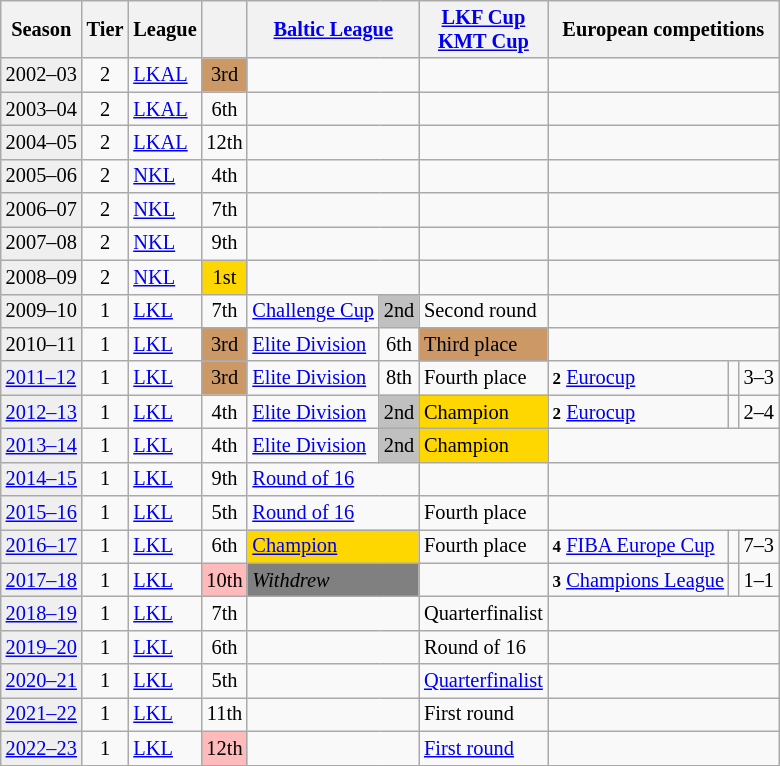<table class="wikitable" style="font-size:85%">
<tr>
<th>Season</th>
<th>Tier</th>
<th>League</th>
<th></th>
<th colspan=2><a href='#'>Baltic League</a></th>
<th><a href='#'>LKF Cup</a><br><a href='#'>KMT Cup</a></th>
<th colspan=3>European competitions</th>
</tr>
<tr>
<td style="background:#efefef;">2002–03</td>
<td style="text-align:center;">2</td>
<td><a href='#'>LKAL</a></td>
<td style="background:#cc9966; text-align:center;">3rd</td>
<td colspan=2></td>
<td></td>
<td colspan=3></td>
</tr>
<tr>
<td style="background:#efefef;">2003–04</td>
<td style="text-align:center;">2</td>
<td><a href='#'>LKAL</a></td>
<td style="text-align:center;">6th</td>
<td colspan=2></td>
<td></td>
<td colspan=3></td>
</tr>
<tr>
<td style="background:#efefef;">2004–05</td>
<td style="text-align:center;">2</td>
<td><a href='#'>LKAL</a></td>
<td style="text-align:center;">12th</td>
<td colspan=2></td>
<td></td>
<td colspan=3></td>
</tr>
<tr>
<td style="background:#efefef;">2005–06</td>
<td style="text-align:center;">2</td>
<td><a href='#'>NKL</a></td>
<td style="text-align:center;">4th</td>
<td colspan=2></td>
<td></td>
<td colspan=3></td>
</tr>
<tr>
<td style="background:#efefef;">2006–07</td>
<td style="text-align:center;">2</td>
<td><a href='#'>NKL</a></td>
<td style="text-align:center;">7th</td>
<td colspan=2></td>
<td></td>
<td colspan=3></td>
</tr>
<tr>
<td style="background:#efefef;">2007–08</td>
<td style="text-align:center;">2</td>
<td><a href='#'>NKL</a></td>
<td style="text-align:center;">9th</td>
<td colspan=2></td>
<td></td>
<td colspan=3></td>
</tr>
<tr>
<td style="background:#efefef;">2008–09</td>
<td style="text-align:center;">2</td>
<td><a href='#'>NKL</a></td>
<td style="background:gold; text-align:center;">1st</td>
<td colspan=2></td>
<td></td>
<td colspan=3></td>
</tr>
<tr>
<td style="background:#efefef;">2009–10</td>
<td style="text-align:center;">1</td>
<td><a href='#'>LKL</a></td>
<td style="text-align:center;">7th</td>
<td><a href='#'>Challenge Cup</a></td>
<td style="background:silver; text-align:center;">2nd</td>
<td>Second round</td>
<td colspan=3></td>
</tr>
<tr>
<td style="background:#efefef;">2010–11</td>
<td style="text-align:center;">1</td>
<td><a href='#'>LKL</a></td>
<td style="text-align:center;" bgcolor=#cc9966>3rd</td>
<td><a href='#'>Elite Division</a></td>
<td style="text-align:center;">6th</td>
<td style="background:#cc9966;">Third place</td>
<td colspan=3></td>
</tr>
<tr>
<td style="background:#efefef;"><a href='#'>2011–12</a></td>
<td style="text-align:center;">1</td>
<td><a href='#'>LKL</a></td>
<td style="text-align:center;" bgcolor=#cc9966>3rd</td>
<td><a href='#'>Elite Division</a></td>
<td style="text-align:center;">8th</td>
<td>Fourth place</td>
<td><small><strong>2</strong></small> <a href='#'>Eurocup</a></td>
<td align=center></td>
<td align=center>3–3</td>
</tr>
<tr>
<td style="background:#efefef;"><a href='#'>2012–13</a></td>
<td style="text-align:center;">1</td>
<td><a href='#'>LKL</a></td>
<td style="text-align:center;">4th</td>
<td><a href='#'>Elite Division</a></td>
<td style="background:silver; text-align:center;">2nd</td>
<td style="background:gold;">Champion</td>
<td><small><strong>2</strong></small> <a href='#'>Eurocup</a></td>
<td align=center></td>
<td align=center>2–4</td>
</tr>
<tr>
<td style="background:#efefef;"><a href='#'>2013–14</a></td>
<td style="text-align:center;">1</td>
<td><a href='#'>LKL</a></td>
<td style="text-align:center;">4th</td>
<td><a href='#'>Elite Division</a></td>
<td style="background:silver; text-align:center;">2nd</td>
<td style="background:gold">Champion</td>
<td colspan=3></td>
</tr>
<tr>
<td style="background:#efefef;"><a href='#'>2014–15</a></td>
<td align="center">1</td>
<td><a href='#'>LKL</a></td>
<td align="center">9th</td>
<td colspan=2><a href='#'>Round of 16</a></td>
<td></td>
<td colspan=3></td>
</tr>
<tr>
<td style="background:#efefef;"><a href='#'>2015–16</a></td>
<td align="center">1</td>
<td><a href='#'>LKL</a></td>
<td align="center">5th</td>
<td colspan=2><a href='#'>Round of 16</a></td>
<td>Fourth place</td>
<td colspan=3></td>
</tr>
<tr>
<td style="background:#efefef;"><a href='#'>2016–17</a></td>
<td align="center">1</td>
<td><a href='#'>LKL</a></td>
<td align="center">6th</td>
<td colspan=2 style="background:gold"><a href='#'>Champion</a></td>
<td>Fourth place</td>
<td><small><strong>4</strong></small> <a href='#'>FIBA Europe Cup</a></td>
<td align=center></td>
<td align=center>7–3</td>
</tr>
<tr>
<td style="background:#efefef;"><a href='#'>2017–18</a></td>
<td align="center">1</td>
<td><a href='#'>LKL</a></td>
<td align="center" bgcolor=#FFBBBB>10th</td>
<td colspan=2 style="background:grey"><em>Withdrew</em></td>
<td></td>
<td><small><strong>3</strong></small> <a href='#'>Champions League</a></td>
<td align=center></td>
<td align=center>1–1</td>
</tr>
<tr>
<td style="background:#efefef;"><a href='#'>2018–19</a></td>
<td align="center">1</td>
<td><a href='#'>LKL</a></td>
<td align="center">7th</td>
<td colspan=2></td>
<td>Quarterfinalist</td>
<td colspan=3></td>
</tr>
<tr>
<td style="background:#efefef;"><a href='#'>2019–20</a></td>
<td align="center">1</td>
<td><a href='#'>LKL</a></td>
<td align="center">6th</td>
<td colspan=2></td>
<td>Round of 16</td>
<td colspan=3></td>
</tr>
<tr>
<td style="background:#efefef;"><a href='#'>2020–21</a></td>
<td align="center">1</td>
<td><a href='#'>LKL</a></td>
<td align="center">5th</td>
<td colspan=2></td>
<td><a href='#'>Quarterfinalist</a></td>
<td colspan=3></td>
</tr>
<tr>
<td style="background:#efefef;"><a href='#'>2021–22</a></td>
<td align="center">1</td>
<td><a href='#'>LKL</a></td>
<td align="center">11th</td>
<td colspan=2></td>
<td>First round</td>
<td colspan=3></td>
</tr>
<tr>
<td style="background:#efefef;"><a href='#'>2022–23</a></td>
<td align="center">1</td>
<td><a href='#'>LKL</a></td>
<td align="center" bgcolor=#FFBBBB>12th</td>
<td colspan=2></td>
<td><a href='#'>First round</a></td>
<td colspan=3></td>
</tr>
<tr>
</tr>
</table>
